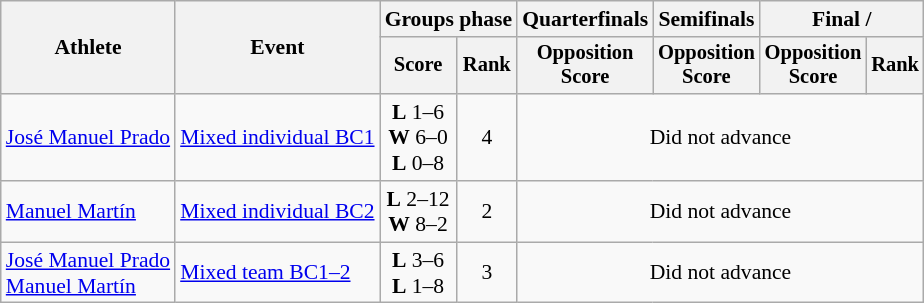<table class="wikitable" style="font-size:90%">
<tr>
<th rowspan=2>Athlete</th>
<th rowspan=2>Event</th>
<th colspan="2">Groups phase</th>
<th>Quarterfinals</th>
<th>Semifinals</th>
<th colspan="2">Final / </th>
</tr>
<tr style="font-size:95%">
<th>Score</th>
<th>Rank</th>
<th>Opposition<br>Score</th>
<th>Opposition<br>Score</th>
<th>Opposition<br>Score</th>
<th>Rank</th>
</tr>
<tr align=center>
<td align=left><a href='#'>José Manuel Prado</a></td>
<td align=left><a href='#'>Mixed individual BC1</a></td>
<td> <strong>L</strong> 1–6<br>  <strong>W</strong> 6–0<br>  <strong>L</strong> 0–8</td>
<td>4</td>
<td colspan=4>Did not advance</td>
</tr>
<tr align=center>
<td align=left><a href='#'>Manuel Martín</a></td>
<td align=left><a href='#'>Mixed individual BC2</a></td>
<td> <strong>L</strong> 2–12<br>  <strong>W</strong> 8–2</td>
<td>2</td>
<td colspan=4>Did not advance</td>
</tr>
<tr align=center>
<td align=left><a href='#'>José Manuel Prado</a><br><a href='#'>Manuel Martín</a></td>
<td align=left><a href='#'>Mixed team BC1–2</a></td>
<td> <strong>L</strong> 3–6<br> <strong>L</strong> 1–8</td>
<td>3</td>
<td colspan=4>Did not advance</td>
</tr>
</table>
